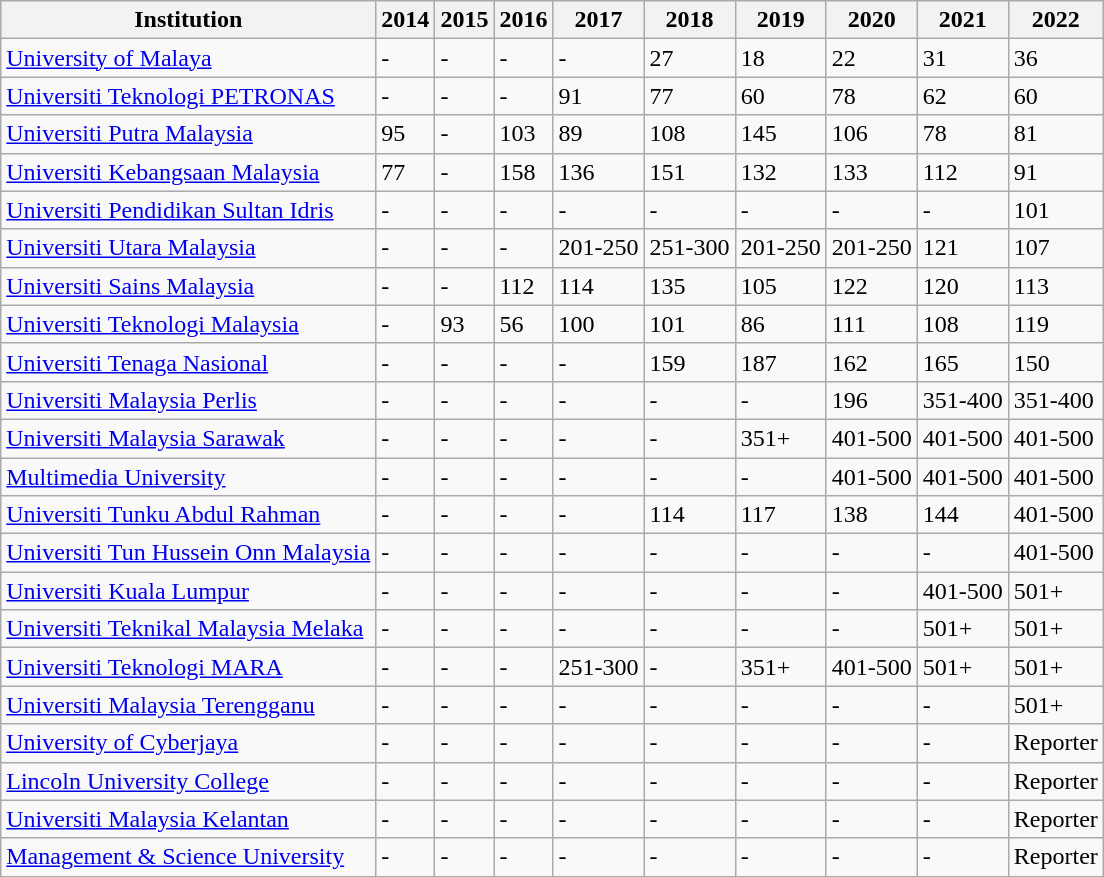<table class="sortable wikitable" border="1">
<tr>
<th>Institution</th>
<th>2014</th>
<th>2015</th>
<th>2016</th>
<th>2017</th>
<th>2018</th>
<th>2019</th>
<th>2020</th>
<th>2021</th>
<th>2022</th>
</tr>
<tr>
<td><a href='#'>University of Malaya</a></td>
<td>-</td>
<td>-</td>
<td>-</td>
<td>-</td>
<td>27</td>
<td>18</td>
<td>22</td>
<td>31</td>
<td>36</td>
</tr>
<tr>
<td><a href='#'>Universiti Teknologi PETRONAS</a></td>
<td>-</td>
<td>-</td>
<td>-</td>
<td>91</td>
<td>77</td>
<td>60</td>
<td>78</td>
<td>62</td>
<td>60</td>
</tr>
<tr>
<td><a href='#'>Universiti Putra Malaysia</a></td>
<td>95</td>
<td>-</td>
<td>103</td>
<td>89</td>
<td>108</td>
<td>145</td>
<td>106</td>
<td>78</td>
<td>81</td>
</tr>
<tr>
<td><a href='#'>Universiti Kebangsaan Malaysia</a></td>
<td>77</td>
<td>-</td>
<td>158</td>
<td>136</td>
<td>151</td>
<td>132</td>
<td>133</td>
<td>112</td>
<td>91</td>
</tr>
<tr>
<td><a href='#'>Universiti Pendidikan Sultan Idris</a></td>
<td>-</td>
<td>-</td>
<td>-</td>
<td>-</td>
<td>-</td>
<td>-</td>
<td>-</td>
<td>-</td>
<td>101</td>
</tr>
<tr>
<td><a href='#'>Universiti Utara Malaysia</a></td>
<td>-</td>
<td>-</td>
<td>-</td>
<td>201-250</td>
<td>251-300</td>
<td>201-250</td>
<td>201-250</td>
<td>121</td>
<td>107</td>
</tr>
<tr>
<td><a href='#'>Universiti Sains Malaysia</a></td>
<td>-</td>
<td>-</td>
<td>112</td>
<td>114</td>
<td>135</td>
<td>105</td>
<td>122</td>
<td>120</td>
<td>113</td>
</tr>
<tr>
<td><a href='#'>Universiti Teknologi Malaysia</a></td>
<td>-</td>
<td>93</td>
<td>56</td>
<td>100</td>
<td>101</td>
<td>86</td>
<td>111</td>
<td>108</td>
<td>119</td>
</tr>
<tr>
<td><a href='#'>Universiti Tenaga Nasional</a></td>
<td>-</td>
<td>-</td>
<td>-</td>
<td>-</td>
<td>159</td>
<td>187</td>
<td>162</td>
<td>165</td>
<td>150</td>
</tr>
<tr>
<td><a href='#'>Universiti Malaysia Perlis</a></td>
<td>-</td>
<td>-</td>
<td>-</td>
<td>-</td>
<td>-</td>
<td>-</td>
<td>196</td>
<td>351-400</td>
<td>351-400</td>
</tr>
<tr>
<td><a href='#'>Universiti Malaysia Sarawak</a></td>
<td>-</td>
<td>-</td>
<td>-</td>
<td>-</td>
<td>-</td>
<td>351+</td>
<td>401-500</td>
<td>401-500</td>
<td>401-500</td>
</tr>
<tr>
<td><a href='#'>Multimedia University</a></td>
<td>-</td>
<td>-</td>
<td>-</td>
<td>-</td>
<td>-</td>
<td>-</td>
<td>401-500</td>
<td>401-500</td>
<td>401-500</td>
</tr>
<tr>
<td><a href='#'>Universiti Tunku Abdul Rahman</a></td>
<td>-</td>
<td>-</td>
<td>-</td>
<td>-</td>
<td>114</td>
<td>117</td>
<td>138</td>
<td>144</td>
<td>401-500</td>
</tr>
<tr>
<td><a href='#'>Universiti Tun Hussein Onn Malaysia</a></td>
<td>-</td>
<td>-</td>
<td>-</td>
<td>-</td>
<td>-</td>
<td>-</td>
<td>-</td>
<td>-</td>
<td>401-500</td>
</tr>
<tr>
<td><a href='#'>Universiti Kuala Lumpur</a></td>
<td>-</td>
<td>-</td>
<td>-</td>
<td>-</td>
<td>-</td>
<td>-</td>
<td>-</td>
<td>401-500</td>
<td>501+</td>
</tr>
<tr>
<td><a href='#'>Universiti Teknikal Malaysia Melaka</a></td>
<td>-</td>
<td>-</td>
<td>-</td>
<td>-</td>
<td>-</td>
<td>-</td>
<td>-</td>
<td>501+</td>
<td>501+</td>
</tr>
<tr>
<td><a href='#'>Universiti Teknologi MARA</a></td>
<td>-</td>
<td>-</td>
<td>-</td>
<td>251-300</td>
<td>-</td>
<td>351+</td>
<td>401-500</td>
<td>501+</td>
<td>501+</td>
</tr>
<tr>
<td><a href='#'>Universiti Malaysia Terengganu</a></td>
<td>-</td>
<td>-</td>
<td>-</td>
<td>-</td>
<td>-</td>
<td>-</td>
<td>-</td>
<td>-</td>
<td>501+</td>
</tr>
<tr>
<td><a href='#'>University of Cyberjaya</a></td>
<td>-</td>
<td>-</td>
<td>-</td>
<td>-</td>
<td>-</td>
<td>-</td>
<td>-</td>
<td>-</td>
<td>Reporter</td>
</tr>
<tr>
<td><a href='#'>Lincoln University College</a></td>
<td>-</td>
<td>-</td>
<td>-</td>
<td>-</td>
<td>-</td>
<td>-</td>
<td>-</td>
<td>-</td>
<td>Reporter</td>
</tr>
<tr>
<td><a href='#'>Universiti Malaysia Kelantan</a></td>
<td>-</td>
<td>-</td>
<td>-</td>
<td>-</td>
<td>-</td>
<td>-</td>
<td>-</td>
<td>-</td>
<td>Reporter</td>
</tr>
<tr>
<td><a href='#'>Management & Science University</a></td>
<td>-</td>
<td>-</td>
<td>-</td>
<td>-</td>
<td>-</td>
<td>-</td>
<td>-</td>
<td>-</td>
<td>Reporter</td>
</tr>
</table>
